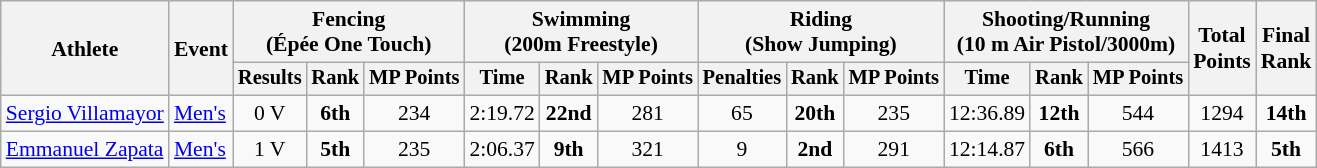<table class="wikitable" border="1" style="font-size:90%">
<tr>
<th rowspan=2>Athlete</th>
<th rowspan=2>Event</th>
<th colspan=3>Fencing<br><span> (Épée One Touch)</span></th>
<th colspan=3>Swimming<br><span> (200m Freestyle)</span></th>
<th colspan=3>Riding<br><span> (Show Jumping)</span></th>
<th colspan=3>Shooting/Running<br><span>(10 m Air Pistol/3000m)</span></th>
<th rowspan=2>Total<br>Points</th>
<th rowspan=2>Final<br>Rank</th>
</tr>
<tr style="font-size:95%">
<th>Results</th>
<th>Rank</th>
<th>MP Points</th>
<th>Time</th>
<th>Rank</th>
<th>MP Points</th>
<th>Penalties</th>
<th>Rank</th>
<th>MP Points</th>
<th>Time</th>
<th>Rank</th>
<th>MP Points</th>
</tr>
<tr align=center>
<td align=left><a href='#'>Sergio Villamayor</a></td>
<td align=left><a href='#'>Men's</a></td>
<td>0 V</td>
<td><strong>6th</strong></td>
<td>234</td>
<td>2:19.72</td>
<td><strong>22nd</strong></td>
<td>281</td>
<td>65</td>
<td><strong>20th</strong></td>
<td>235</td>
<td>12:36.89</td>
<td><strong>12th</strong></td>
<td>544</td>
<td>1294</td>
<td><strong>14th</strong></td>
</tr>
<tr align=center>
<td align=left><a href='#'>Emmanuel Zapata</a></td>
<td align=left><a href='#'>Men's</a></td>
<td>1 V</td>
<td><strong>5th</strong></td>
<td>235</td>
<td>2:06.37</td>
<td><strong>9th</strong></td>
<td>321</td>
<td>9</td>
<td><strong>2nd</strong></td>
<td>291</td>
<td>12:14.87</td>
<td><strong>6th</strong></td>
<td>566</td>
<td>1413</td>
<td><strong>5th</strong></td>
</tr>
</table>
